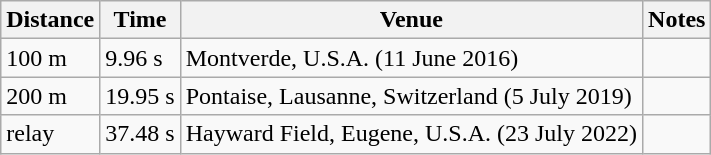<table class="wikitable">
<tr>
<th>Distance</th>
<th>Time</th>
<th>Venue</th>
<th>Notes</th>
</tr>
<tr>
<td>100 m</td>
<td>9.96 s</td>
<td>Montverde, U.S.A. (11 June 2016)</td>
<td></td>
</tr>
<tr>
<td>200 m</td>
<td>19.95 s</td>
<td>Pontaise, Lausanne, Switzerland (5 July 2019)</td>
<td></td>
</tr>
<tr>
<td> relay</td>
<td>37.48 s</td>
<td>Hayward Field, Eugene, U.S.A. (23 July 2022)</td>
<td></td>
</tr>
</table>
